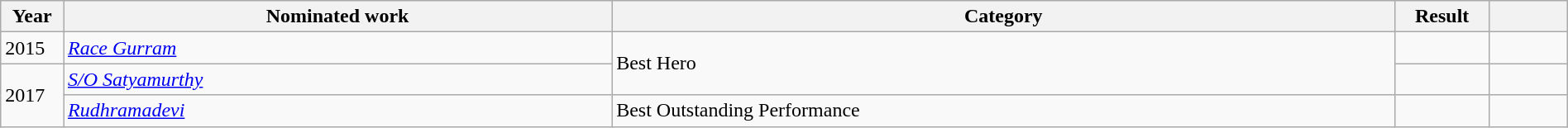<table class="wikitable" style="width:100%;">
<tr>
<th scope="col" style="width:4%;">Year</th>
<th scope="col" style="width:35%;">Nominated work</th>
<th scope="col" style="width:50%;">Category</th>
<th scope="col" style="width:6%;">Result</th>
<th scope="col" style="width:5%;"></th>
</tr>
<tr>
<td>2015</td>
<td><em><a href='#'>Race Gurram</a></em></td>
<td rowspan="2">Best Hero</td>
<td></td>
<td></td>
</tr>
<tr>
<td rowspan="2">2017</td>
<td><em><a href='#'>S/O Satyamurthy</a></em></td>
<td></td>
<td></td>
</tr>
<tr>
<td><a href='#'><em>Rudhramadevi</em></a></td>
<td>Best Outstanding Performance</td>
<td></td>
<td></td>
</tr>
</table>
